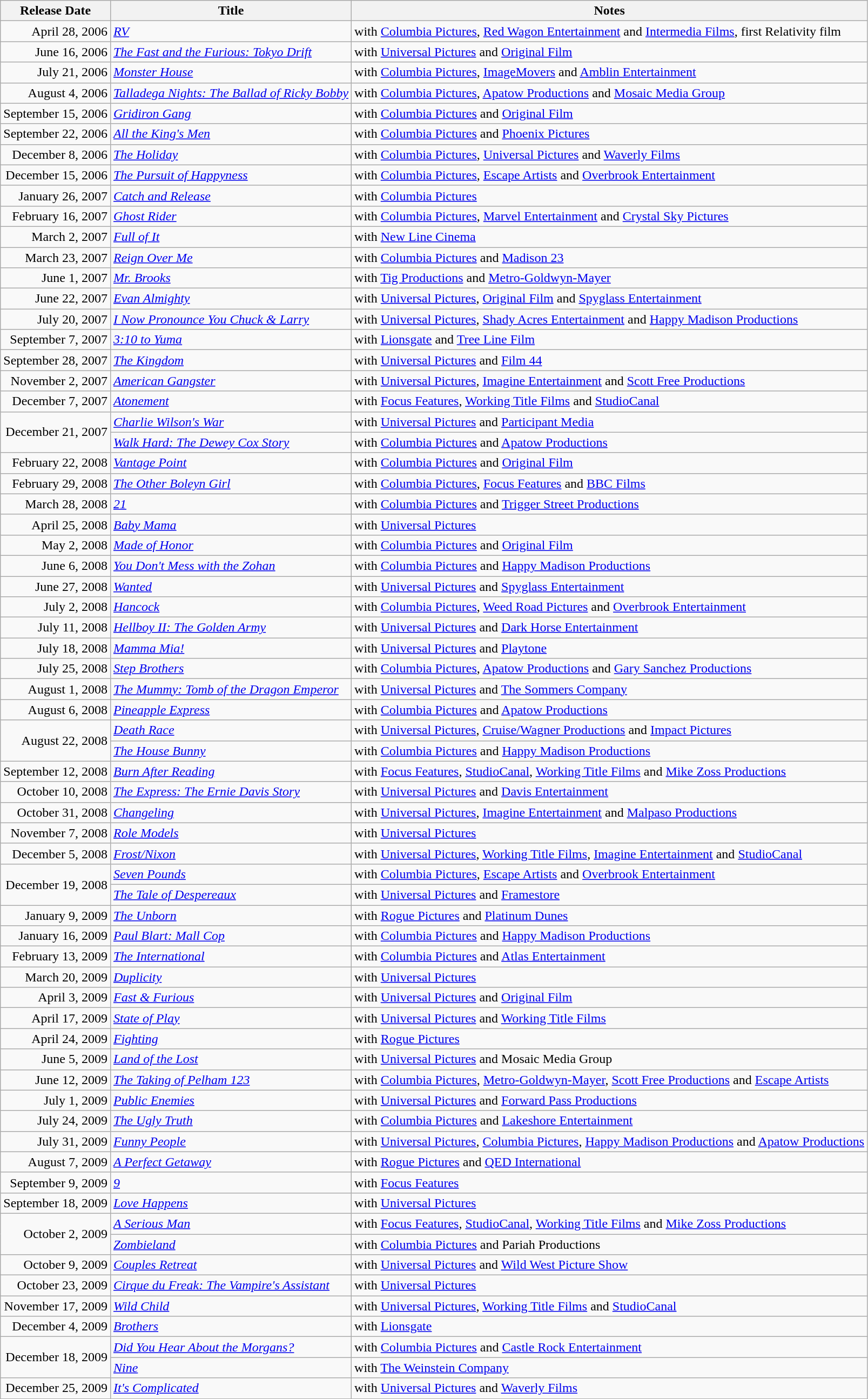<table class="wikitable sortable">
<tr>
<th>Release Date</th>
<th>Title</th>
<th>Notes</th>
</tr>
<tr>
<td align="right">April 28, 2006</td>
<td><em><a href='#'>RV</a></em></td>
<td>with <a href='#'>Columbia Pictures</a>, <a href='#'>Red Wagon Entertainment</a> and <a href='#'>Intermedia Films</a>, first Relativity film</td>
</tr>
<tr>
<td align="right">June 16, 2006</td>
<td><em><a href='#'>The Fast and the Furious: Tokyo Drift</a></em></td>
<td>with <a href='#'>Universal Pictures</a> and <a href='#'>Original Film</a></td>
</tr>
<tr>
<td align="right">July 21, 2006</td>
<td><em><a href='#'>Monster House</a></em></td>
<td>with <a href='#'>Columbia Pictures</a>, <a href='#'>ImageMovers</a> and <a href='#'>Amblin Entertainment</a></td>
</tr>
<tr>
<td align="right">August 4, 2006</td>
<td><em><a href='#'>Talladega Nights: The Ballad of Ricky Bobby</a></em></td>
<td>with <a href='#'>Columbia Pictures</a>, <a href='#'>Apatow Productions</a> and <a href='#'>Mosaic Media Group</a></td>
</tr>
<tr>
<td align="right">September 15, 2006</td>
<td><em><a href='#'>Gridiron Gang</a></em></td>
<td>with <a href='#'>Columbia Pictures</a> and <a href='#'>Original Film</a></td>
</tr>
<tr>
<td align="right">September 22, 2006</td>
<td><em><a href='#'>All the King's Men</a></em></td>
<td>with <a href='#'>Columbia Pictures</a> and <a href='#'>Phoenix Pictures</a></td>
</tr>
<tr>
<td align="right">December 8, 2006</td>
<td><em><a href='#'>The Holiday</a></em></td>
<td>with <a href='#'>Columbia Pictures</a>, <a href='#'>Universal Pictures</a> and <a href='#'>Waverly Films</a></td>
</tr>
<tr>
<td align="right">December 15, 2006</td>
<td><em><a href='#'>The Pursuit of Happyness</a></em></td>
<td>with <a href='#'>Columbia Pictures</a>, <a href='#'>Escape Artists</a> and <a href='#'>Overbrook Entertainment</a></td>
</tr>
<tr>
<td align="right">January 26, 2007</td>
<td><em><a href='#'>Catch and Release</a></em></td>
<td>with <a href='#'>Columbia Pictures</a></td>
</tr>
<tr>
<td align="right">February 16, 2007</td>
<td><em><a href='#'>Ghost Rider</a></em></td>
<td>with <a href='#'>Columbia Pictures</a>, <a href='#'>Marvel Entertainment</a> and <a href='#'>Crystal Sky Pictures</a></td>
</tr>
<tr>
<td align="right">March 2, 2007</td>
<td><em><a href='#'>Full of It</a></em></td>
<td>with <a href='#'>New Line Cinema</a></td>
</tr>
<tr>
<td align="right">March 23, 2007</td>
<td><em><a href='#'>Reign Over Me</a></em></td>
<td>with <a href='#'>Columbia Pictures</a> and <a href='#'>Madison 23</a></td>
</tr>
<tr>
<td align="right">June 1, 2007</td>
<td><em><a href='#'>Mr. Brooks</a></em></td>
<td>with <a href='#'>Tig Productions</a> and <a href='#'>Metro-Goldwyn-Mayer</a></td>
</tr>
<tr>
<td align="right">June 22, 2007</td>
<td><em><a href='#'>Evan Almighty</a></em></td>
<td>with <a href='#'>Universal Pictures</a>, <a href='#'>Original Film</a> and <a href='#'>Spyglass Entertainment</a></td>
</tr>
<tr>
<td align="right">July 20, 2007</td>
<td><em><a href='#'>I Now Pronounce You Chuck & Larry</a></em></td>
<td>with <a href='#'>Universal Pictures</a>, <a href='#'>Shady Acres Entertainment</a> and <a href='#'>Happy Madison Productions</a></td>
</tr>
<tr>
<td align="right">September 7, 2007</td>
<td><em><a href='#'>3:10 to Yuma</a></em></td>
<td>with <a href='#'>Lionsgate</a> and <a href='#'>Tree Line Film</a></td>
</tr>
<tr>
<td align="right">September 28, 2007</td>
<td><em><a href='#'>The Kingdom</a></em></td>
<td>with <a href='#'>Universal Pictures</a> and <a href='#'>Film 44</a></td>
</tr>
<tr>
<td align="right">November 2, 2007</td>
<td><em><a href='#'>American Gangster</a></em></td>
<td>with <a href='#'>Universal Pictures</a>, <a href='#'>Imagine Entertainment</a> and <a href='#'>Scott Free Productions</a></td>
</tr>
<tr>
<td align="right">December 7, 2007</td>
<td><em><a href='#'>Atonement</a></em></td>
<td>with <a href='#'>Focus Features</a>, <a href='#'>Working Title Films</a> and <a href='#'>StudioCanal</a></td>
</tr>
<tr>
<td align="right" rowspan="2">December 21, 2007</td>
<td><em><a href='#'>Charlie Wilson's War</a></em></td>
<td>with <a href='#'>Universal Pictures</a> and <a href='#'>Participant Media</a></td>
</tr>
<tr>
<td><em><a href='#'>Walk Hard: The Dewey Cox Story</a></em></td>
<td>with <a href='#'>Columbia Pictures</a> and <a href='#'>Apatow Productions</a></td>
</tr>
<tr>
<td align="right">February 22, 2008</td>
<td><em><a href='#'>Vantage Point</a></em></td>
<td>with <a href='#'>Columbia Pictures</a> and <a href='#'>Original Film</a></td>
</tr>
<tr>
<td align="right">February 29, 2008</td>
<td><em><a href='#'>The Other Boleyn Girl</a></em></td>
<td>with <a href='#'>Columbia Pictures</a>, <a href='#'>Focus Features</a> and <a href='#'>BBC Films</a></td>
</tr>
<tr>
<td align="right">March 28, 2008</td>
<td><em><a href='#'>21</a></em></td>
<td>with <a href='#'>Columbia Pictures</a> and <a href='#'>Trigger Street Productions</a></td>
</tr>
<tr>
<td align="right">April 25, 2008</td>
<td><em><a href='#'>Baby Mama</a></em></td>
<td>with <a href='#'>Universal Pictures</a></td>
</tr>
<tr>
<td align="right">May 2, 2008</td>
<td><em><a href='#'>Made of Honor</a></em></td>
<td>with <a href='#'>Columbia Pictures</a> and <a href='#'>Original Film</a></td>
</tr>
<tr>
<td align="right">June 6, 2008</td>
<td><em><a href='#'>You Don't Mess with the Zohan</a></em></td>
<td>with <a href='#'>Columbia Pictures</a> and <a href='#'>Happy Madison Productions</a></td>
</tr>
<tr>
<td align="right">June 27, 2008</td>
<td><em><a href='#'>Wanted</a></em></td>
<td>with <a href='#'>Universal Pictures</a> and <a href='#'>Spyglass Entertainment</a></td>
</tr>
<tr>
<td align="right">July 2, 2008</td>
<td><em><a href='#'>Hancock</a></em></td>
<td>with <a href='#'>Columbia Pictures</a>, <a href='#'>Weed Road Pictures</a> and <a href='#'>Overbrook Entertainment</a></td>
</tr>
<tr>
<td align="right">July 11, 2008</td>
<td><em><a href='#'>Hellboy II: The Golden Army</a></em></td>
<td>with <a href='#'>Universal Pictures</a> and <a href='#'>Dark Horse Entertainment</a></td>
</tr>
<tr>
<td align="right">July 18, 2008</td>
<td><em><a href='#'>Mamma Mia!</a></em></td>
<td>with <a href='#'>Universal Pictures</a> and <a href='#'>Playtone</a></td>
</tr>
<tr>
<td align="right">July 25, 2008</td>
<td><em><a href='#'>Step Brothers</a></em></td>
<td>with <a href='#'>Columbia Pictures</a>, <a href='#'>Apatow Productions</a> and <a href='#'>Gary Sanchez Productions</a></td>
</tr>
<tr>
<td align="right">August 1, 2008</td>
<td><em><a href='#'>The Mummy: Tomb of the Dragon Emperor</a></em></td>
<td>with <a href='#'>Universal Pictures</a> and <a href='#'>The Sommers Company</a></td>
</tr>
<tr>
<td align="right">August 6, 2008</td>
<td><em><a href='#'>Pineapple Express</a></em></td>
<td>with <a href='#'>Columbia Pictures</a> and <a href='#'>Apatow Productions</a></td>
</tr>
<tr>
<td align="right" rowspan="2">August 22, 2008</td>
<td><em><a href='#'>Death Race</a></em></td>
<td>with <a href='#'>Universal Pictures</a>, <a href='#'>Cruise/Wagner Productions</a> and <a href='#'>Impact Pictures</a></td>
</tr>
<tr>
<td><em><a href='#'>The House Bunny</a></em></td>
<td>with <a href='#'>Columbia Pictures</a> and <a href='#'>Happy Madison Productions</a></td>
</tr>
<tr>
<td align="right">September 12, 2008</td>
<td><em><a href='#'>Burn After Reading</a></em></td>
<td>with <a href='#'>Focus Features</a>, <a href='#'>StudioCanal</a>, <a href='#'>Working Title Films</a> and <a href='#'>Mike Zoss Productions</a></td>
</tr>
<tr>
<td align="right">October 10, 2008</td>
<td><em><a href='#'>The Express: The Ernie Davis Story</a></em></td>
<td>with <a href='#'>Universal Pictures</a> and <a href='#'>Davis Entertainment</a></td>
</tr>
<tr>
<td align="right">October 31, 2008</td>
<td><em><a href='#'>Changeling</a></em></td>
<td>with <a href='#'>Universal Pictures</a>, <a href='#'>Imagine Entertainment</a> and <a href='#'>Malpaso Productions</a></td>
</tr>
<tr>
<td align="right">November 7, 2008</td>
<td><em><a href='#'>Role Models</a></em></td>
<td>with <a href='#'>Universal Pictures</a></td>
</tr>
<tr>
<td align="right">December 5, 2008</td>
<td><em><a href='#'>Frost/Nixon</a></em></td>
<td>with <a href='#'>Universal Pictures</a>, <a href='#'>Working Title Films</a>, <a href='#'>Imagine Entertainment</a> and <a href='#'>StudioCanal</a></td>
</tr>
<tr>
<td align="right" rowspan="2">December 19, 2008</td>
<td><em><a href='#'>Seven Pounds</a></em></td>
<td>with <a href='#'>Columbia Pictures</a>, <a href='#'>Escape Artists</a> and <a href='#'>Overbrook Entertainment</a></td>
</tr>
<tr>
<td><em><a href='#'>The Tale of Despereaux</a></em></td>
<td>with <a href='#'>Universal Pictures</a> and <a href='#'>Framestore</a></td>
</tr>
<tr>
<td align="right">January 9, 2009</td>
<td><em><a href='#'>The Unborn</a></em></td>
<td>with <a href='#'>Rogue Pictures</a> and <a href='#'>Platinum Dunes</a></td>
</tr>
<tr>
<td align="right">January 16, 2009</td>
<td><em><a href='#'>Paul Blart: Mall Cop</a></em></td>
<td>with <a href='#'>Columbia Pictures</a> and <a href='#'>Happy Madison Productions</a></td>
</tr>
<tr>
<td align="right">February 13, 2009</td>
<td><em><a href='#'>The International</a></em></td>
<td>with <a href='#'>Columbia Pictures</a> and <a href='#'>Atlas Entertainment</a></td>
</tr>
<tr>
<td align="right">March 20, 2009</td>
<td><em><a href='#'>Duplicity</a></em></td>
<td>with <a href='#'>Universal Pictures</a></td>
</tr>
<tr>
<td align="right">April 3, 2009</td>
<td><em><a href='#'>Fast & Furious</a></em></td>
<td>with <a href='#'>Universal Pictures</a> and <a href='#'>Original Film</a></td>
</tr>
<tr>
<td align="right">April 17, 2009</td>
<td><em><a href='#'>State of Play</a></em></td>
<td>with <a href='#'>Universal Pictures</a> and <a href='#'>Working Title Films</a></td>
</tr>
<tr>
<td align="right">April 24, 2009</td>
<td><em><a href='#'>Fighting</a></em></td>
<td>with <a href='#'>Rogue Pictures</a></td>
</tr>
<tr>
<td align="right">June 5, 2009</td>
<td><em><a href='#'>Land of the Lost</a></em></td>
<td>with <a href='#'>Universal Pictures</a> and Mosaic Media Group</td>
</tr>
<tr>
<td align="right">June 12, 2009</td>
<td><em><a href='#'>The Taking of Pelham 123</a></em></td>
<td>with <a href='#'>Columbia Pictures</a>, <a href='#'>Metro-Goldwyn-Mayer</a>, <a href='#'>Scott Free Productions</a> and <a href='#'>Escape Artists</a></td>
</tr>
<tr>
<td align="right">July 1, 2009</td>
<td><em><a href='#'>Public Enemies</a></em></td>
<td>with <a href='#'>Universal Pictures</a> and <a href='#'>Forward Pass Productions</a></td>
</tr>
<tr>
<td align="right">July 24, 2009</td>
<td><em><a href='#'>The Ugly Truth</a></em></td>
<td>with <a href='#'>Columbia Pictures</a> and <a href='#'>Lakeshore Entertainment</a></td>
</tr>
<tr>
<td align="right">July 31, 2009</td>
<td><em><a href='#'>Funny People</a></em></td>
<td>with <a href='#'>Universal Pictures</a>, <a href='#'>Columbia Pictures</a>, <a href='#'>Happy Madison Productions</a> and <a href='#'>Apatow Productions</a></td>
</tr>
<tr>
<td align="right">August 7, 2009</td>
<td><em><a href='#'>A Perfect Getaway</a></em></td>
<td>with <a href='#'>Rogue Pictures</a> and <a href='#'>QED International</a></td>
</tr>
<tr>
<td align="right">September 9, 2009</td>
<td><em><a href='#'>9</a></em></td>
<td>with <a href='#'>Focus Features</a></td>
</tr>
<tr>
<td align="right">September 18, 2009</td>
<td><em><a href='#'>Love Happens</a></em></td>
<td>with <a href='#'>Universal Pictures</a></td>
</tr>
<tr>
<td align="right" rowspan="2">October 2, 2009</td>
<td><em><a href='#'>A Serious Man</a></em></td>
<td>with <a href='#'>Focus Features</a>, <a href='#'>StudioCanal</a>, <a href='#'>Working Title Films</a> and <a href='#'>Mike Zoss Productions</a></td>
</tr>
<tr>
<td><em><a href='#'>Zombieland</a></em></td>
<td>with <a href='#'>Columbia Pictures</a> and Pariah Productions</td>
</tr>
<tr>
<td align="right">October 9, 2009</td>
<td><em><a href='#'>Couples Retreat</a></em></td>
<td>with <a href='#'>Universal Pictures</a> and <a href='#'>Wild West Picture Show</a></td>
</tr>
<tr>
<td align="right">October 23, 2009</td>
<td><em><a href='#'>Cirque du Freak: The Vampire's Assistant</a></em></td>
<td>with <a href='#'>Universal Pictures</a></td>
</tr>
<tr>
<td align="right">November 17, 2009</td>
<td><em><a href='#'>Wild Child</a></em></td>
<td>with <a href='#'>Universal Pictures</a>, <a href='#'>Working Title Films</a> and <a href='#'>StudioCanal</a></td>
</tr>
<tr>
<td align="right">December 4, 2009</td>
<td><em><a href='#'>Brothers</a></em></td>
<td>with <a href='#'>Lionsgate</a></td>
</tr>
<tr>
<td align="right" rowspan="2">December 18, 2009</td>
<td><em><a href='#'>Did You Hear About the Morgans?</a></em></td>
<td>with <a href='#'>Columbia Pictures</a> and <a href='#'>Castle Rock Entertainment</a></td>
</tr>
<tr>
<td><em><a href='#'>Nine</a></em></td>
<td>with <a href='#'>The Weinstein Company</a></td>
</tr>
<tr>
<td align="right">December 25, 2009</td>
<td><em><a href='#'>It's Complicated</a></em></td>
<td>with <a href='#'>Universal Pictures</a> and <a href='#'>Waverly Films</a></td>
</tr>
</table>
